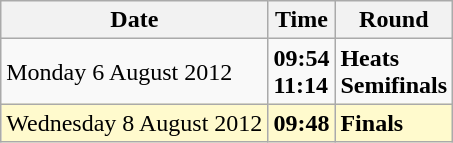<table class="wikitable">
<tr>
<th>Date</th>
<th>Time</th>
<th>Round</th>
</tr>
<tr>
<td>Monday 6 August 2012</td>
<td><strong>09:54<br>11:14</strong></td>
<td><strong>Heats<br>Semifinals</strong></td>
</tr>
<tr>
<td style=background:lemonchiffon>Wednesday 8 August 2012</td>
<td style=background:lemonchiffon><strong>09:48</strong></td>
<td style=background:lemonchiffon><strong>Finals</strong></td>
</tr>
</table>
